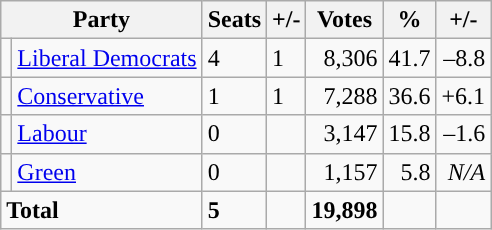<table class="wikitable sortable">
<tr>
<th colspan="2">Party</th>
<th>Seats</th>
<th>+/-</th>
<th>Votes</th>
<th>%</th>
<th>+/-</th>
</tr>
<tr>
<td style="background-color: "></td>
<td><a href='#'>Liberal Democrats</a></td>
<td>4</td>
<td> 1</td>
<td style="text-align:right;">8,306</td>
<td style="text-align:right;">41.7</td>
<td style="text-align:right;">–8.8</td>
</tr>
<tr>
<td style="background-color: "></td>
<td><a href='#'>Conservative</a></td>
<td>1</td>
<td> 1</td>
<td style="text-align:right;">7,288</td>
<td style="text-align:right;">36.6</td>
<td style="text-align:right;">+6.1</td>
</tr>
<tr>
<td style="background-color: "></td>
<td><a href='#'>Labour</a></td>
<td>0</td>
<td></td>
<td style="text-align:right;">3,147</td>
<td style="text-align:right;">15.8</td>
<td style="text-align:right;">–1.6</td>
</tr>
<tr>
<td style="background-color: "></td>
<td><a href='#'>Green</a></td>
<td>0</td>
<td></td>
<td style="text-align:right;">1,157</td>
<td style="text-align:right;">5.8</td>
<td style="text-align:right;"><em>N/A</em></td>
</tr>
<tr>
<td colspan="2"><strong>Total</strong></td>
<td><strong>5</strong></td>
<td></td>
<td style="text-align:right;"><strong>19,898</strong></td>
<td style="text-align:right;"></td>
<td style="text-align:right;"></td>
</tr>
</table>
